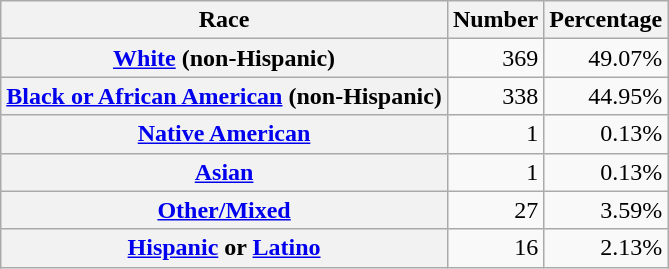<table class="wikitable" style="text-align:right">
<tr>
<th scope="col">Race</th>
<th scope="col">Number</th>
<th scope="col">Percentage</th>
</tr>
<tr>
<th scope="row"><a href='#'>White</a> (non-Hispanic)</th>
<td>369</td>
<td>49.07%</td>
</tr>
<tr>
<th scope="row"><a href='#'>Black or African American</a> (non-Hispanic)</th>
<td>338</td>
<td>44.95%</td>
</tr>
<tr>
<th scope="row"><a href='#'>Native American</a></th>
<td>1</td>
<td>0.13%</td>
</tr>
<tr>
<th scope="row"><a href='#'>Asian</a></th>
<td>1</td>
<td>0.13%</td>
</tr>
<tr>
<th scope="row"><a href='#'>Other/Mixed</a></th>
<td>27</td>
<td>3.59%</td>
</tr>
<tr>
<th scope="row"><a href='#'>Hispanic</a> or <a href='#'>Latino</a></th>
<td>16</td>
<td>2.13%</td>
</tr>
</table>
